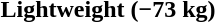<table>
<tr>
<th rowspan=2 style="text-align:left;">Lightweight (−73 kg)</th>
<td rowspan=2></td>
<td rowspan=2></td>
<td></td>
</tr>
<tr>
<td></td>
</tr>
</table>
